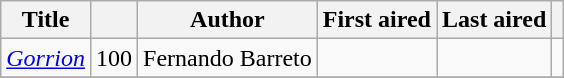<table class="wikitable sortable">
<tr>
<th>Title</th>
<th></th>
<th>Author</th>
<th>First aired</th>
<th>Last aired</th>
<th></th>
</tr>
<tr>
<td><em><a href='#'>Gorrion</a></em></td>
<td>100</td>
<td>Fernando Barreto</td>
<td></td>
<td></td>
<td></td>
</tr>
<tr>
</tr>
</table>
